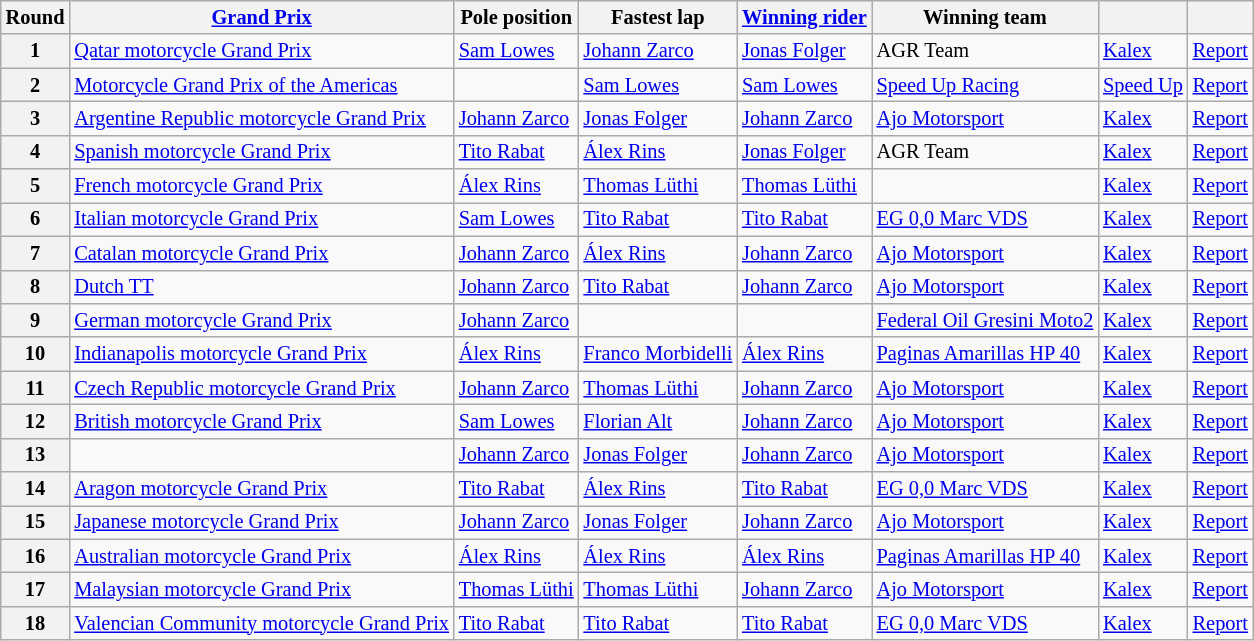<table class="wikitable sortable" style="font-size: 85%">
<tr>
<th>Round</th>
<th><a href='#'>Grand Prix</a></th>
<th>Pole position</th>
<th>Fastest lap</th>
<th><a href='#'>Winning rider</a></th>
<th>Winning team</th>
<th></th>
<th class="unsortable"></th>
</tr>
<tr>
<th>1</th>
<td> <a href='#'>Qatar motorcycle Grand Prix</a></td>
<td> <a href='#'>Sam Lowes</a></td>
<td> <a href='#'>Johann Zarco</a></td>
<td> <a href='#'>Jonas Folger</a></td>
<td> AGR Team</td>
<td> <a href='#'>Kalex</a></td>
<td><a href='#'>Report</a></td>
</tr>
<tr>
<th>2</th>
<td> <a href='#'>Motorcycle Grand Prix of the Americas</a></td>
<td></td>
<td> <a href='#'>Sam Lowes</a></td>
<td> <a href='#'>Sam Lowes</a></td>
<td> <a href='#'>Speed Up Racing</a></td>
<td> <a href='#'>Speed Up</a></td>
<td><a href='#'>Report</a></td>
</tr>
<tr>
<th>3</th>
<td> <a href='#'>Argentine Republic motorcycle Grand Prix</a></td>
<td> <a href='#'>Johann Zarco</a></td>
<td> <a href='#'>Jonas Folger</a></td>
<td> <a href='#'>Johann Zarco</a></td>
<td> <a href='#'>Ajo Motorsport</a></td>
<td> <a href='#'>Kalex</a></td>
<td><a href='#'>Report</a></td>
</tr>
<tr>
<th>4</th>
<td> <a href='#'>Spanish motorcycle Grand Prix</a></td>
<td> <a href='#'>Tito Rabat</a></td>
<td> <a href='#'>Álex Rins</a></td>
<td> <a href='#'>Jonas Folger</a></td>
<td> AGR Team</td>
<td> <a href='#'>Kalex</a></td>
<td><a href='#'>Report</a></td>
</tr>
<tr>
<th>5</th>
<td> <a href='#'>French motorcycle Grand Prix</a></td>
<td> <a href='#'>Álex Rins</a></td>
<td> <a href='#'>Thomas Lüthi</a></td>
<td> <a href='#'>Thomas Lüthi</a></td>
<td></td>
<td> <a href='#'>Kalex</a></td>
<td><a href='#'>Report</a></td>
</tr>
<tr>
<th>6</th>
<td> <a href='#'>Italian motorcycle Grand Prix</a></td>
<td> <a href='#'>Sam Lowes</a></td>
<td> <a href='#'>Tito Rabat</a></td>
<td> <a href='#'>Tito Rabat</a></td>
<td> <a href='#'>EG 0,0 Marc VDS</a></td>
<td> <a href='#'>Kalex</a></td>
<td><a href='#'>Report</a></td>
</tr>
<tr>
<th>7</th>
<td> <a href='#'>Catalan motorcycle Grand Prix</a></td>
<td> <a href='#'>Johann Zarco</a></td>
<td> <a href='#'>Álex Rins</a></td>
<td> <a href='#'>Johann Zarco</a></td>
<td> <a href='#'>Ajo Motorsport</a></td>
<td> <a href='#'>Kalex</a></td>
<td><a href='#'>Report</a></td>
</tr>
<tr>
<th>8</th>
<td> <a href='#'>Dutch TT</a></td>
<td> <a href='#'>Johann Zarco</a></td>
<td> <a href='#'>Tito Rabat</a></td>
<td> <a href='#'>Johann Zarco</a></td>
<td> <a href='#'>Ajo Motorsport</a></td>
<td> <a href='#'>Kalex</a></td>
<td><a href='#'>Report</a></td>
</tr>
<tr>
<th>9</th>
<td> <a href='#'>German motorcycle Grand Prix</a></td>
<td> <a href='#'>Johann Zarco</a></td>
<td></td>
<td></td>
<td> <a href='#'>Federal Oil Gresini Moto2</a></td>
<td> <a href='#'>Kalex</a></td>
<td><a href='#'>Report</a></td>
</tr>
<tr>
<th>10</th>
<td> <a href='#'>Indianapolis motorcycle Grand Prix</a></td>
<td> <a href='#'>Álex Rins</a></td>
<td> <a href='#'>Franco Morbidelli</a></td>
<td> <a href='#'>Álex Rins</a></td>
<td> <a href='#'>Paginas Amarillas HP 40</a></td>
<td> <a href='#'>Kalex</a></td>
<td><a href='#'>Report</a></td>
</tr>
<tr>
<th>11</th>
<td> <a href='#'>Czech Republic motorcycle Grand Prix</a></td>
<td> <a href='#'>Johann Zarco</a></td>
<td> <a href='#'>Thomas Lüthi</a></td>
<td> <a href='#'>Johann Zarco</a></td>
<td> <a href='#'>Ajo Motorsport</a></td>
<td> <a href='#'>Kalex</a></td>
<td><a href='#'>Report</a></td>
</tr>
<tr>
<th>12</th>
<td> <a href='#'>British motorcycle Grand Prix</a></td>
<td> <a href='#'>Sam Lowes</a></td>
<td> <a href='#'>Florian Alt</a></td>
<td> <a href='#'>Johann Zarco</a></td>
<td> <a href='#'>Ajo Motorsport</a></td>
<td> <a href='#'>Kalex</a></td>
<td><a href='#'>Report</a></td>
</tr>
<tr>
<th>13</th>
<td></td>
<td> <a href='#'>Johann Zarco</a></td>
<td> <a href='#'>Jonas Folger</a></td>
<td> <a href='#'>Johann Zarco</a></td>
<td> <a href='#'>Ajo Motorsport</a></td>
<td> <a href='#'>Kalex</a></td>
<td><a href='#'>Report</a></td>
</tr>
<tr>
<th>14</th>
<td> <a href='#'>Aragon motorcycle Grand Prix</a></td>
<td> <a href='#'>Tito Rabat</a></td>
<td> <a href='#'>Álex Rins</a></td>
<td> <a href='#'>Tito Rabat</a></td>
<td> <a href='#'>EG 0,0 Marc VDS</a></td>
<td> <a href='#'>Kalex</a></td>
<td><a href='#'>Report</a></td>
</tr>
<tr>
<th>15</th>
<td> <a href='#'>Japanese motorcycle Grand Prix</a></td>
<td> <a href='#'>Johann Zarco</a></td>
<td> <a href='#'>Jonas Folger</a></td>
<td> <a href='#'>Johann Zarco</a></td>
<td> <a href='#'>Ajo Motorsport</a></td>
<td> <a href='#'>Kalex</a></td>
<td><a href='#'>Report</a></td>
</tr>
<tr>
<th>16</th>
<td> <a href='#'>Australian motorcycle Grand Prix</a></td>
<td> <a href='#'>Álex Rins</a></td>
<td> <a href='#'>Álex Rins</a></td>
<td> <a href='#'>Álex Rins</a></td>
<td> <a href='#'>Paginas Amarillas HP 40</a></td>
<td> <a href='#'>Kalex</a></td>
<td><a href='#'>Report</a></td>
</tr>
<tr>
<th>17</th>
<td> <a href='#'>Malaysian motorcycle Grand Prix</a></td>
<td> <a href='#'>Thomas Lüthi</a></td>
<td> <a href='#'>Thomas Lüthi</a></td>
<td> <a href='#'>Johann Zarco</a></td>
<td> <a href='#'>Ajo Motorsport</a></td>
<td> <a href='#'>Kalex</a></td>
<td><a href='#'>Report</a></td>
</tr>
<tr>
<th>18</th>
<td> <a href='#'>Valencian Community motorcycle Grand Prix</a></td>
<td> <a href='#'>Tito Rabat</a></td>
<td> <a href='#'>Tito Rabat</a></td>
<td> <a href='#'>Tito Rabat</a></td>
<td> <a href='#'>EG 0,0 Marc VDS</a></td>
<td> <a href='#'>Kalex</a></td>
<td><a href='#'>Report</a></td>
</tr>
</table>
